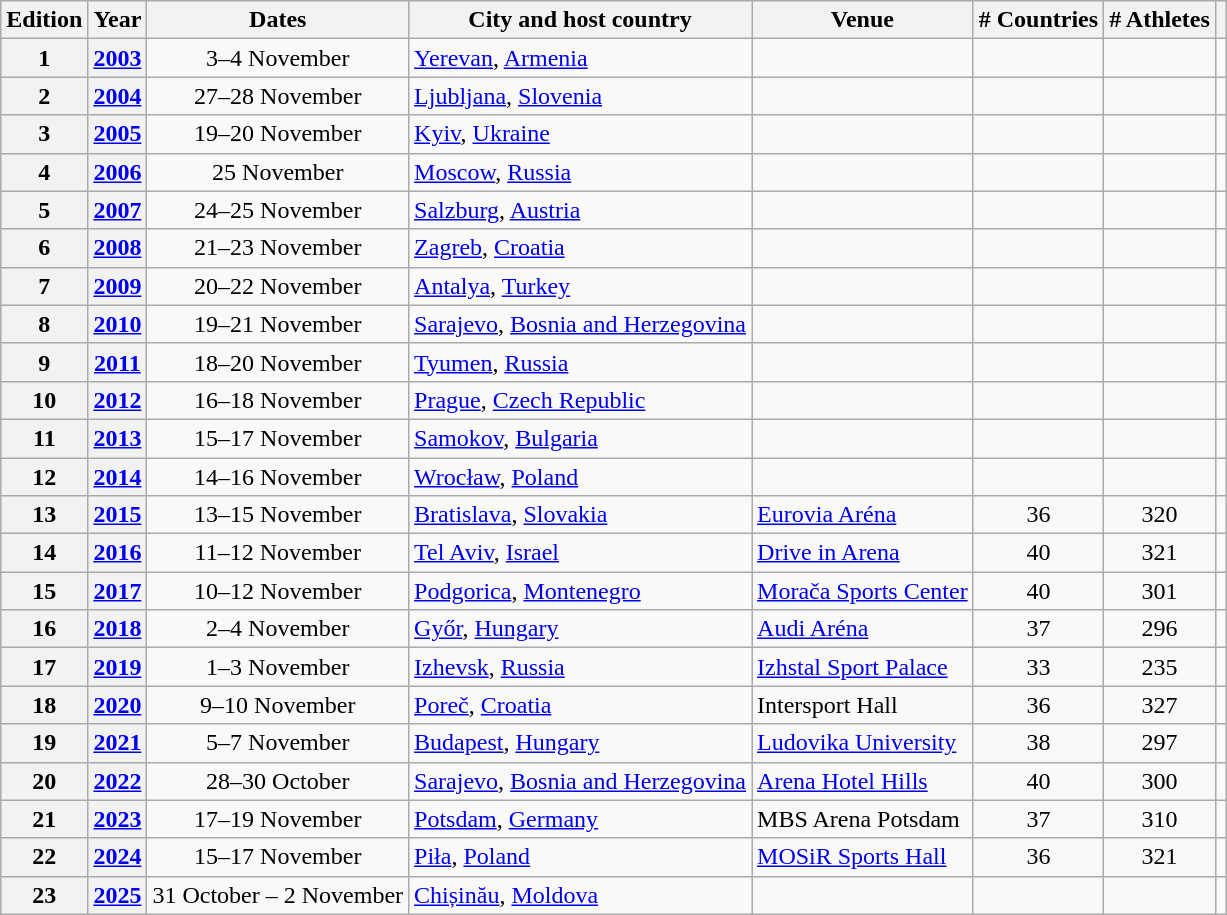<table class=wikitable style="font-size:100%; text-align:center;">
<tr>
<th>Edition</th>
<th>Year</th>
<th>Dates</th>
<th>City and host country</th>
<th>Venue</th>
<th># Countries</th>
<th># Athletes</th>
<th></th>
</tr>
<tr>
<th>1</th>
<th><a href='#'>2003</a></th>
<td>3–4 November</td>
<td align=left> <a href='#'>Yerevan</a>, <a href='#'>Armenia</a></td>
<td></td>
<td></td>
<td></td>
<td></td>
</tr>
<tr>
<th>2</th>
<th><a href='#'>2004</a></th>
<td>27–28 November</td>
<td align=left> <a href='#'>Ljubljana</a>, <a href='#'>Slovenia</a></td>
<td></td>
<td></td>
<td></td>
<td></td>
</tr>
<tr>
<th>3</th>
<th><a href='#'>2005</a></th>
<td>19–20 November</td>
<td align=left> <a href='#'>Kyiv</a>, <a href='#'>Ukraine</a></td>
<td></td>
<td></td>
<td></td>
<td></td>
</tr>
<tr>
<th>4</th>
<th><a href='#'>2006</a></th>
<td>25 November</td>
<td align=left> <a href='#'>Moscow</a>, <a href='#'>Russia</a></td>
<td></td>
<td></td>
<td></td>
<td></td>
</tr>
<tr>
<th>5</th>
<th><a href='#'>2007</a></th>
<td>24–25 November</td>
<td align=left> <a href='#'>Salzburg</a>, <a href='#'>Austria</a></td>
<td></td>
<td></td>
<td></td>
<td></td>
</tr>
<tr>
<th>6</th>
<th><a href='#'>2008</a></th>
<td>21–23 November</td>
<td align=left> <a href='#'>Zagreb</a>, <a href='#'>Croatia</a></td>
<td></td>
<td></td>
<td></td>
<td></td>
</tr>
<tr>
<th>7</th>
<th><a href='#'>2009</a></th>
<td>20–22 November</td>
<td align=left> <a href='#'>Antalya</a>, <a href='#'>Turkey</a></td>
<td></td>
<td></td>
<td></td>
<td></td>
</tr>
<tr>
<th>8</th>
<th><a href='#'>2010</a></th>
<td>19–21 November</td>
<td align=left> <a href='#'>Sarajevo</a>, <a href='#'>Bosnia and Herzegovina</a></td>
<td></td>
<td></td>
<td></td>
<td></td>
</tr>
<tr>
<th>9</th>
<th><a href='#'>2011</a></th>
<td>18–20 November</td>
<td align=left> <a href='#'>Tyumen</a>, <a href='#'>Russia</a></td>
<td></td>
<td></td>
<td></td>
<td></td>
</tr>
<tr>
<th>10</th>
<th><a href='#'>2012</a></th>
<td>16–18 November</td>
<td align=left> <a href='#'>Prague</a>, <a href='#'>Czech Republic</a></td>
<td></td>
<td></td>
<td></td>
<td></td>
</tr>
<tr>
<th>11</th>
<th><a href='#'>2013</a></th>
<td>15–17 November</td>
<td align=left> <a href='#'>Samokov</a>, <a href='#'>Bulgaria</a></td>
<td></td>
<td></td>
<td></td>
<td></td>
</tr>
<tr>
<th>12</th>
<th><a href='#'>2014</a></th>
<td>14–16 November</td>
<td align=left> <a href='#'>Wrocław</a>, <a href='#'>Poland</a></td>
<td></td>
<td></td>
<td></td>
<td></td>
</tr>
<tr>
<th>13</th>
<th><a href='#'>2015</a></th>
<td>13–15 November</td>
<td align=left> <a href='#'>Bratislava</a>, <a href='#'>Slovakia</a></td>
<td align=left><a href='#'>Eurovia Aréna</a></td>
<td>36</td>
<td>320</td>
<td></td>
</tr>
<tr>
<th>14</th>
<th><a href='#'>2016</a></th>
<td>11–12 November</td>
<td align=left> <a href='#'>Tel Aviv</a>, <a href='#'>Israel</a></td>
<td align=left><a href='#'>Drive in Arena</a></td>
<td>40</td>
<td>321</td>
<td></td>
</tr>
<tr>
<th>15</th>
<th><a href='#'>2017</a></th>
<td>10–12 November</td>
<td align=left> <a href='#'>Podgorica</a>, <a href='#'>Montenegro</a></td>
<td align=left><a href='#'>Morača Sports Center</a></td>
<td>40</td>
<td>301</td>
<td></td>
</tr>
<tr>
<th>16</th>
<th><a href='#'>2018</a></th>
<td>2–4 November</td>
<td align=left> <a href='#'>Győr</a>, <a href='#'>Hungary</a></td>
<td align=left><a href='#'>Audi Aréna</a></td>
<td>37</td>
<td>296</td>
<td></td>
</tr>
<tr>
<th>17</th>
<th><a href='#'>2019</a></th>
<td>1–3 November</td>
<td align=left> <a href='#'>Izhevsk</a>, <a href='#'>Russia</a></td>
<td align=left><a href='#'>Izhstal Sport Palace</a></td>
<td>33</td>
<td>235</td>
<td></td>
</tr>
<tr>
<th>18</th>
<th><a href='#'>2020</a></th>
<td>9–10 November</td>
<td align=left> <a href='#'>Poreč</a>, <a href='#'>Croatia</a></td>
<td align=left>Intersport Hall</td>
<td>36</td>
<td>327</td>
<td></td>
</tr>
<tr>
<th>19</th>
<th><a href='#'>2021</a></th>
<td>5–7 November</td>
<td align=left> <a href='#'>Budapest</a>, <a href='#'>Hungary</a></td>
<td align=left><a href='#'>Ludovika University</a></td>
<td>38</td>
<td>297</td>
<td></td>
</tr>
<tr>
<th>20</th>
<th><a href='#'>2022</a></th>
<td>28–30 October</td>
<td align=left> <a href='#'>Sarajevo</a>, <a href='#'>Bosnia and Herzegovina</a></td>
<td align=left><a href='#'>Arena Hotel Hills</a></td>
<td>40</td>
<td>300</td>
<td></td>
</tr>
<tr>
<th>21</th>
<th><a href='#'>2023</a></th>
<td>17–19 November</td>
<td align=left> <a href='#'>Potsdam</a>, <a href='#'>Germany</a></td>
<td align=left>MBS Arena Potsdam</td>
<td>37</td>
<td>310</td>
<td></td>
</tr>
<tr>
<th>22</th>
<th><a href='#'>2024</a></th>
<td>15–17 November</td>
<td align=left> <a href='#'>Piła</a>, <a href='#'>Poland</a></td>
<td align=left><a href='#'>MOSiR Sports Hall</a></td>
<td>36</td>
<td>321</td>
<td></td>
</tr>
<tr>
<th>23</th>
<th><a href='#'>2025</a></th>
<td>31 October – 2 November</td>
<td align=left> <a href='#'>Chișinău</a>, <a href='#'>Moldova</a></td>
<td align=left></td>
<td></td>
<td></td>
<td></td>
</tr>
</table>
